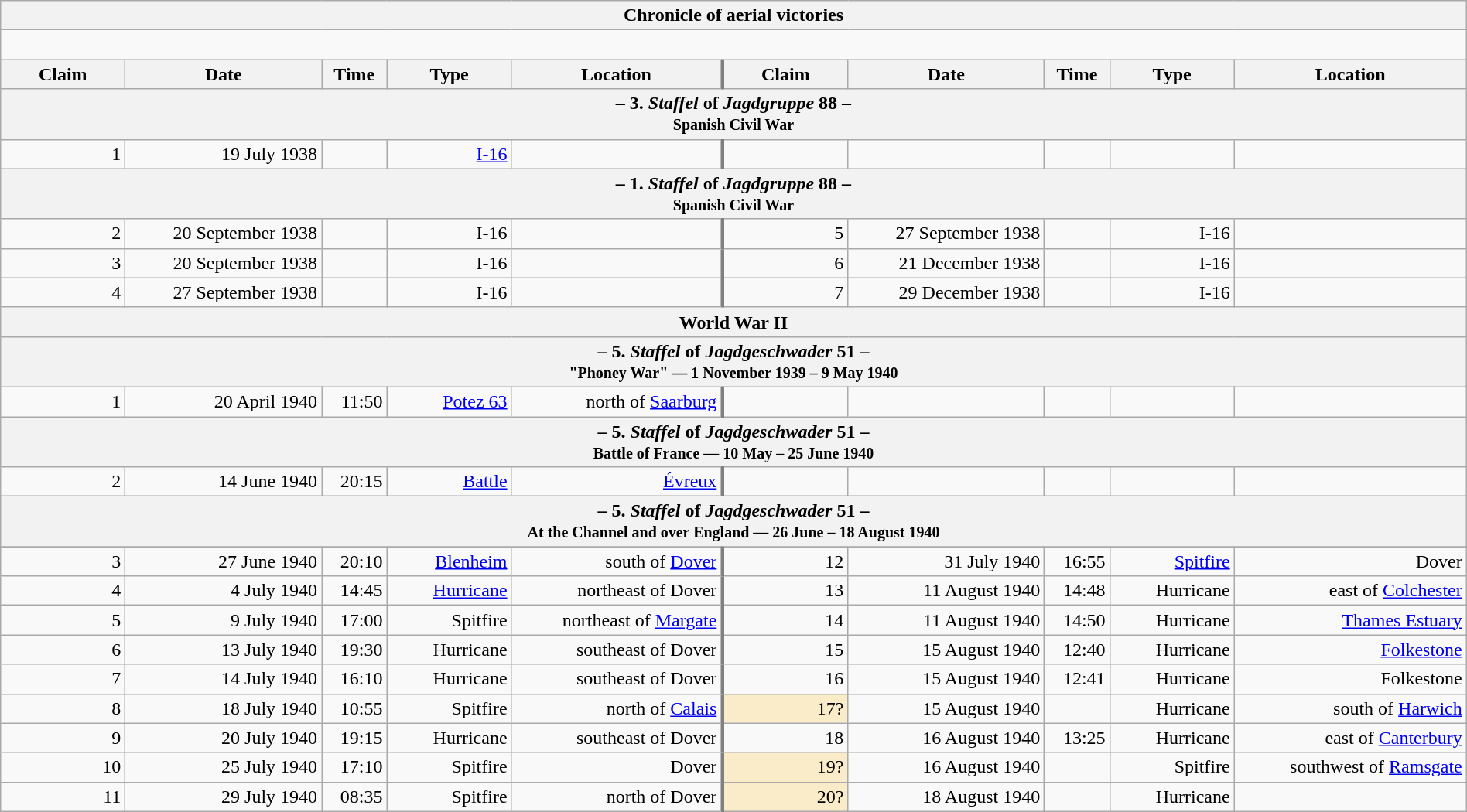<table class="wikitable plainrowheaders collapsible" style="margin-left: auto; margin-right: auto; border: none; text-align:right; width: 100%;">
<tr>
<th colspan="10">Chronicle of aerial victories</th>
</tr>
<tr>
<td colspan="10" style="text-align: left;"><br></td>
</tr>
<tr>
<th scope="col" width="100px">Claim</th>
<th scope="col">Date</th>
<th scope="col">Time</th>
<th scope="col" width="100px">Type</th>
<th scope="col">Location</th>
<th scope="col" style="border-left: 3px solid grey;" width="100px">Claim</th>
<th scope="col">Date</th>
<th scope="col">Time</th>
<th scope="col" width="100px">Type</th>
<th scope="col">Location</th>
</tr>
<tr>
<th colspan="10">– 3. <em>Staffel</em> of <em>Jagdgruppe</em> 88 –<br><small>Spanish Civil War</small></th>
</tr>
<tr>
<td>1</td>
<td>19 July 1938</td>
<td></td>
<td><a href='#'>I-16</a></td>
<td></td>
<td style="border-left: 3px solid grey;"></td>
<td></td>
<td></td>
<td></td>
<td></td>
</tr>
<tr>
<th colspan="10">– 1. <em>Staffel</em> of <em>Jagdgruppe</em> 88 –<br><small>Spanish Civil War</small></th>
</tr>
<tr>
<td>2</td>
<td>20 September 1938</td>
<td></td>
<td>I-16</td>
<td></td>
<td style="border-left: 3px solid grey;">5</td>
<td>27 September 1938</td>
<td></td>
<td>I-16</td>
<td></td>
</tr>
<tr>
<td>3</td>
<td>20 September 1938</td>
<td></td>
<td>I-16</td>
<td></td>
<td style="border-left: 3px solid grey;">6</td>
<td>21 December 1938</td>
<td></td>
<td>I-16</td>
<td></td>
</tr>
<tr>
<td>4</td>
<td>27 September 1938</td>
<td></td>
<td>I-16</td>
<td></td>
<td style="border-left: 3px solid grey;">7</td>
<td>29 December 1938</td>
<td></td>
<td>I-16</td>
<td></td>
</tr>
<tr>
<th colspan="10">World War II</th>
</tr>
<tr>
<th colspan="10">– 5. <em>Staffel</em> of <em>Jagdgeschwader</em> 51 –<br><small>"Phoney War" — 1 November 1939 – 9 May 1940</small></th>
</tr>
<tr>
<td>1</td>
<td>20 April 1940</td>
<td>11:50</td>
<td><a href='#'>Potez 63</a></td>
<td>north of <a href='#'>Saarburg</a></td>
<td style="border-left: 3px solid grey;"></td>
<td></td>
<td></td>
<td></td>
<td></td>
</tr>
<tr>
<th colspan="10">– 5. <em>Staffel</em> of <em>Jagdgeschwader</em> 51 –<br><small>Battle of France — 10 May – 25 June 1940</small></th>
</tr>
<tr>
<td>2</td>
<td>14 June 1940</td>
<td>20:15</td>
<td><a href='#'>Battle</a></td>
<td><a href='#'>Évreux</a></td>
<td style="border-left: 3px solid grey;"></td>
<td></td>
<td></td>
<td></td>
<td></td>
</tr>
<tr>
<th colspan="10">– 5. <em>Staffel</em> of <em>Jagdgeschwader</em> 51 –<br><small>At the Channel and over England — 26 June – 18 August 1940</small></th>
</tr>
<tr>
</tr>
<tr>
<td>3</td>
<td>27 June 1940</td>
<td>20:10</td>
<td><a href='#'>Blenheim</a></td>
<td>south of <a href='#'>Dover</a></td>
<td style="border-left: 3px solid grey;">12</td>
<td>31 July 1940</td>
<td>16:55</td>
<td><a href='#'>Spitfire</a></td>
<td>Dover</td>
</tr>
<tr>
<td>4</td>
<td>4 July 1940</td>
<td>14:45</td>
<td><a href='#'>Hurricane</a></td>
<td>northeast of Dover</td>
<td style="border-left: 3px solid grey;">13</td>
<td>11 August 1940</td>
<td>14:48</td>
<td>Hurricane</td>
<td>east of <a href='#'>Colchester</a></td>
</tr>
<tr>
<td>5</td>
<td>9 July 1940</td>
<td>17:00</td>
<td>Spitfire</td>
<td>northeast of <a href='#'>Margate</a></td>
<td style="border-left: 3px solid grey;">14</td>
<td>11 August 1940</td>
<td>14:50</td>
<td>Hurricane</td>
<td><a href='#'>Thames Estuary</a></td>
</tr>
<tr>
<td>6</td>
<td>13 July 1940</td>
<td>19:30</td>
<td>Hurricane</td>
<td>southeast of Dover</td>
<td style="border-left: 3px solid grey;">15</td>
<td>15 August 1940</td>
<td>12:40</td>
<td>Hurricane</td>
<td><a href='#'>Folkestone</a></td>
</tr>
<tr>
<td>7</td>
<td>14 July 1940</td>
<td>16:10</td>
<td>Hurricane</td>
<td>southeast of Dover</td>
<td style="border-left: 3px solid grey;">16</td>
<td>15 August 1940</td>
<td>12:41</td>
<td>Hurricane</td>
<td>Folkestone</td>
</tr>
<tr>
<td>8</td>
<td>18 July 1940</td>
<td>10:55</td>
<td>Spitfire</td>
<td> north of <a href='#'>Calais</a></td>
<td style="border-left: 3px solid grey; background:#faecc8">17?</td>
<td>15 August 1940</td>
<td></td>
<td>Hurricane</td>
<td>south of <a href='#'>Harwich</a></td>
</tr>
<tr>
<td>9</td>
<td>20 July 1940</td>
<td>19:15</td>
<td>Hurricane</td>
<td>southeast of Dover</td>
<td style="border-left: 3px solid grey;">18</td>
<td>16 August 1940</td>
<td>13:25</td>
<td>Hurricane</td>
<td>east of <a href='#'>Canterbury</a></td>
</tr>
<tr>
<td>10</td>
<td>25 July 1940</td>
<td>17:10</td>
<td>Spitfire</td>
<td>Dover</td>
<td style="border-left: 3px solid grey; background:#faecc8">19?</td>
<td>16 August 1940</td>
<td></td>
<td>Spitfire</td>
<td>southwest of <a href='#'>Ramsgate</a></td>
</tr>
<tr>
<td>11</td>
<td>29 July 1940</td>
<td>08:35</td>
<td>Spitfire</td>
<td> north of Dover</td>
<td style="border-left: 3px solid grey; background:#faecc8">20?</td>
<td>18 August 1940</td>
<td></td>
<td>Hurricane</td>
<td></td>
</tr>
</table>
